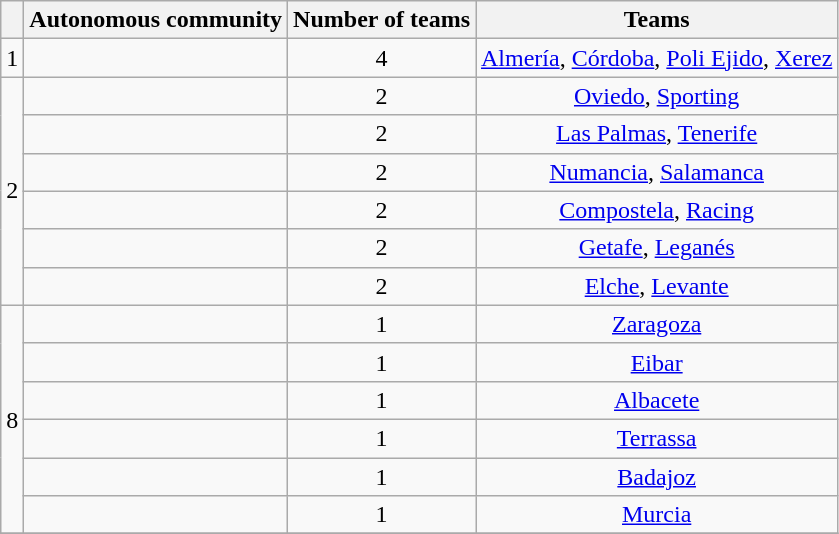<table class="wikitable">
<tr>
<th></th>
<th>Autonomous community</th>
<th>Number of teams</th>
<th>Teams</th>
</tr>
<tr>
<td>1</td>
<td></td>
<td align=center>4</td>
<td align=center><a href='#'>Almería</a>, <a href='#'>Córdoba</a>, <a href='#'>Poli Ejido</a>, <a href='#'>Xerez</a></td>
</tr>
<tr>
<td rowspan=6>2</td>
<td></td>
<td align=center>2</td>
<td align=center><a href='#'>Oviedo</a>, <a href='#'>Sporting</a></td>
</tr>
<tr>
<td></td>
<td align=center>2</td>
<td align=center><a href='#'>Las Palmas</a>, <a href='#'>Tenerife</a></td>
</tr>
<tr>
<td></td>
<td align=center>2</td>
<td align=center><a href='#'>Numancia</a>, <a href='#'>Salamanca</a></td>
</tr>
<tr>
<td></td>
<td align=center>2</td>
<td align=center><a href='#'>Compostela</a>, <a href='#'>Racing</a></td>
</tr>
<tr>
<td></td>
<td align=center>2</td>
<td align=center><a href='#'>Getafe</a>, <a href='#'>Leganés</a></td>
</tr>
<tr>
<td></td>
<td align=center>2</td>
<td align=center><a href='#'>Elche</a>, <a href='#'>Levante</a></td>
</tr>
<tr>
<td rowspan=6>8</td>
<td></td>
<td align=center>1</td>
<td align=center><a href='#'>Zaragoza</a></td>
</tr>
<tr>
<td></td>
<td align=center>1</td>
<td align=center><a href='#'>Eibar</a></td>
</tr>
<tr>
<td></td>
<td align=center>1</td>
<td align=center><a href='#'>Albacete</a></td>
</tr>
<tr>
<td></td>
<td align=center>1</td>
<td align=center><a href='#'>Terrassa</a></td>
</tr>
<tr>
<td></td>
<td align=center>1</td>
<td align=center><a href='#'>Badajoz</a></td>
</tr>
<tr>
<td></td>
<td align=center>1</td>
<td align=center><a href='#'>Murcia</a></td>
</tr>
<tr>
</tr>
</table>
